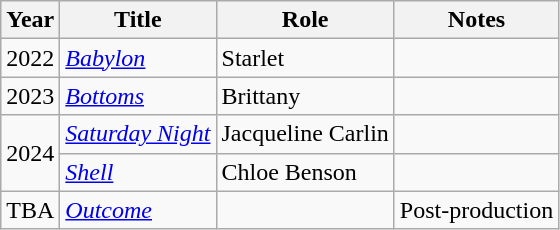<table class="wikitable sortable">
<tr>
<th>Year</th>
<th>Title</th>
<th>Role</th>
<th class="unsortable">Notes</th>
</tr>
<tr>
<td>2022</td>
<td><em><a href='#'>Babylon</a></em></td>
<td>Starlet</td>
<td></td>
</tr>
<tr>
<td>2023</td>
<td><em><a href='#'>Bottoms</a></em></td>
<td>Brittany</td>
<td></td>
</tr>
<tr>
<td rowspan="2">2024</td>
<td><em><a href='#'>Saturday Night</a></em></td>
<td>Jacqueline Carlin</td>
<td></td>
</tr>
<tr>
<td><em><a href='#'>Shell</a></em></td>
<td>Chloe Benson</td>
<td></td>
</tr>
<tr>
<td>TBA</td>
<td><em><a href='#'>Outcome</a></em></td>
<td></td>
<td>Post-production</td>
</tr>
</table>
